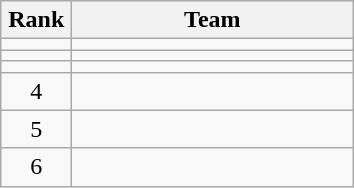<table class="wikitable" style="text-align:center;">
<tr>
<th width=40>Rank</th>
<th width=180>Team</th>
</tr>
<tr>
<td></td>
<td style="text-align:left;"></td>
</tr>
<tr>
<td></td>
<td style="text-align:left;"></td>
</tr>
<tr>
<td></td>
<td style="text-align:left;"></td>
</tr>
<tr>
<td>4</td>
<td style="text-align:left;"></td>
</tr>
<tr>
<td>5</td>
<td style="text-align:left;"></td>
</tr>
<tr>
<td>6</td>
<td style="text-align:left;"></td>
</tr>
</table>
